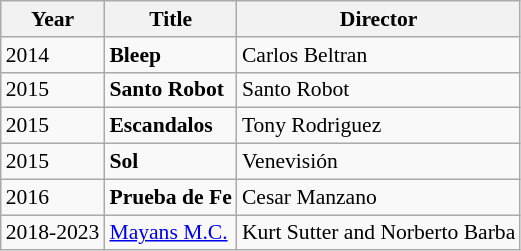<table class="wikitable" style="font-size:90%;">
<tr>
<th>Year</th>
<th>Title</th>
<th>Director</th>
</tr>
<tr>
<td>2014</td>
<td><strong>Bleep</strong></td>
<td>Carlos Beltran</td>
</tr>
<tr>
<td>2015</td>
<td><strong>Santo Robot</strong></td>
<td>Santo Robot</td>
</tr>
<tr>
<td>2015</td>
<td><strong>Escandalos</strong></td>
<td>Tony Rodriguez</td>
</tr>
<tr>
<td>2015</td>
<td><strong>Sol</strong></td>
<td>Venevisión</td>
</tr>
<tr>
<td>2016</td>
<td><strong>Prueba de Fe</strong></td>
<td>Cesar Manzano</td>
</tr>
<tr>
<td>2018-2023</td>
<td><a href='#'>Mayans M.C.</a></td>
<td>Kurt Sutter and Norberto Barba</td>
</tr>
</table>
